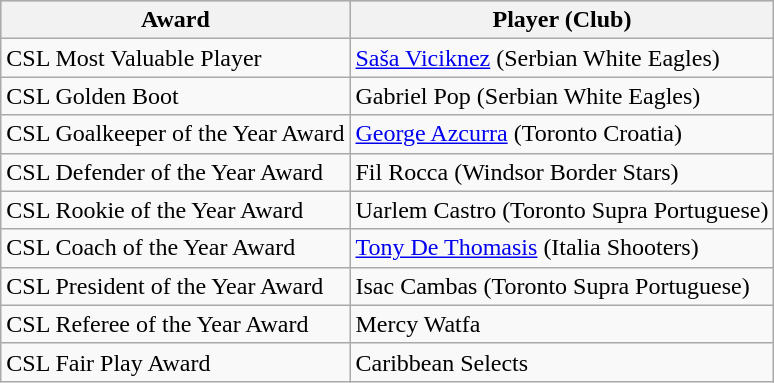<table class="wikitable">
<tr style="background:#cccccc;">
<th>Award</th>
<th>Player (Club)</th>
</tr>
<tr>
<td>CSL Most Valuable Player</td>
<td><a href='#'>Saša Viciknez</a> (Serbian White Eagles)</td>
</tr>
<tr>
<td>CSL Golden Boot</td>
<td>Gabriel Pop (Serbian White Eagles)</td>
</tr>
<tr>
<td>CSL Goalkeeper of the Year Award</td>
<td><a href='#'>George Azcurra</a> (Toronto Croatia)</td>
</tr>
<tr>
<td>CSL Defender of the Year Award</td>
<td>Fil Rocca (Windsor Border Stars)</td>
</tr>
<tr>
<td>CSL Rookie of the Year Award</td>
<td>Uarlem Castro (Toronto Supra Portuguese)</td>
</tr>
<tr>
<td>CSL Coach of the Year Award</td>
<td><a href='#'>Tony De Thomasis</a> (Italia Shooters)</td>
</tr>
<tr>
<td>CSL President of the Year Award</td>
<td>Isac Cambas (Toronto Supra Portuguese)</td>
</tr>
<tr>
<td>CSL Referee of the Year Award</td>
<td>Mercy Watfa</td>
</tr>
<tr>
<td>CSL Fair Play Award</td>
<td>Caribbean Selects</td>
</tr>
</table>
